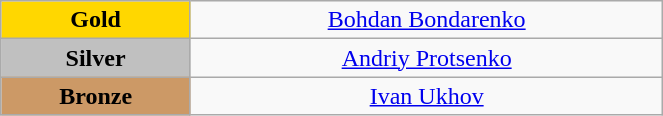<table class="wikitable" style=" text-align:center; " width="35%">
<tr>
<td bgcolor="gold"><strong>Gold</strong></td>
<td><a href='#'>Bohdan Bondarenko</a><br>  <small><em></em></small></td>
</tr>
<tr>
<td bgcolor="silver"><strong>Silver</strong></td>
<td><a href='#'>Andriy Protsenko</a><br>  <small><em></em></small></td>
</tr>
<tr>
<td bgcolor="CC9966"><strong>Bronze</strong></td>
<td><a href='#'>Ivan Ukhov</a><br>  <small><em></em></small></td>
</tr>
</table>
